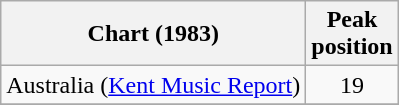<table class="wikitable">
<tr>
<th>Chart (1983)</th>
<th>Peak<br>position</th>
</tr>
<tr>
<td>Australia (<a href='#'>Kent Music Report</a>)</td>
<td style="text-align:center;">19</td>
</tr>
<tr>
</tr>
</table>
